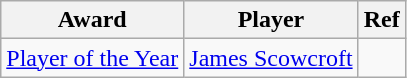<table class="wikitable" style="text-align:center">
<tr>
<th width=0%>Award</th>
<th width=0%>Player</th>
<th width=0%>Ref</th>
</tr>
<tr>
<td><a href='#'>Player of the Year</a></td>
<td> <a href='#'>James Scowcroft</a></td>
<td></td>
</tr>
</table>
